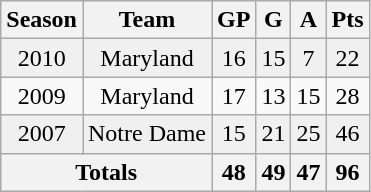<table class="wikitable" style="text-align:center">
<tr>
<th>Season</th>
<th>Team</th>
<th>GP</th>
<th>G</th>
<th>A</th>
<th>Pts</th>
</tr>
<tr bgcolor="#f0f0f0">
<td>2010</td>
<td>Maryland</td>
<td>16</td>
<td>15</td>
<td>7</td>
<td>22</td>
</tr>
<tr>
<td>2009</td>
<td>Maryland</td>
<td>17</td>
<td>13</td>
<td>15</td>
<td>28</td>
</tr>
<tr bgcolor="#f0f0f0">
<td>2007</td>
<td>Notre Dame</td>
<td>15</td>
<td>21</td>
<td>25</td>
<td>46</td>
</tr>
<tr bgcolor="#e0e0e0">
<th colspan="2">Totals</th>
<th>48</th>
<th>49</th>
<th>47</th>
<th>96</th>
</tr>
</table>
